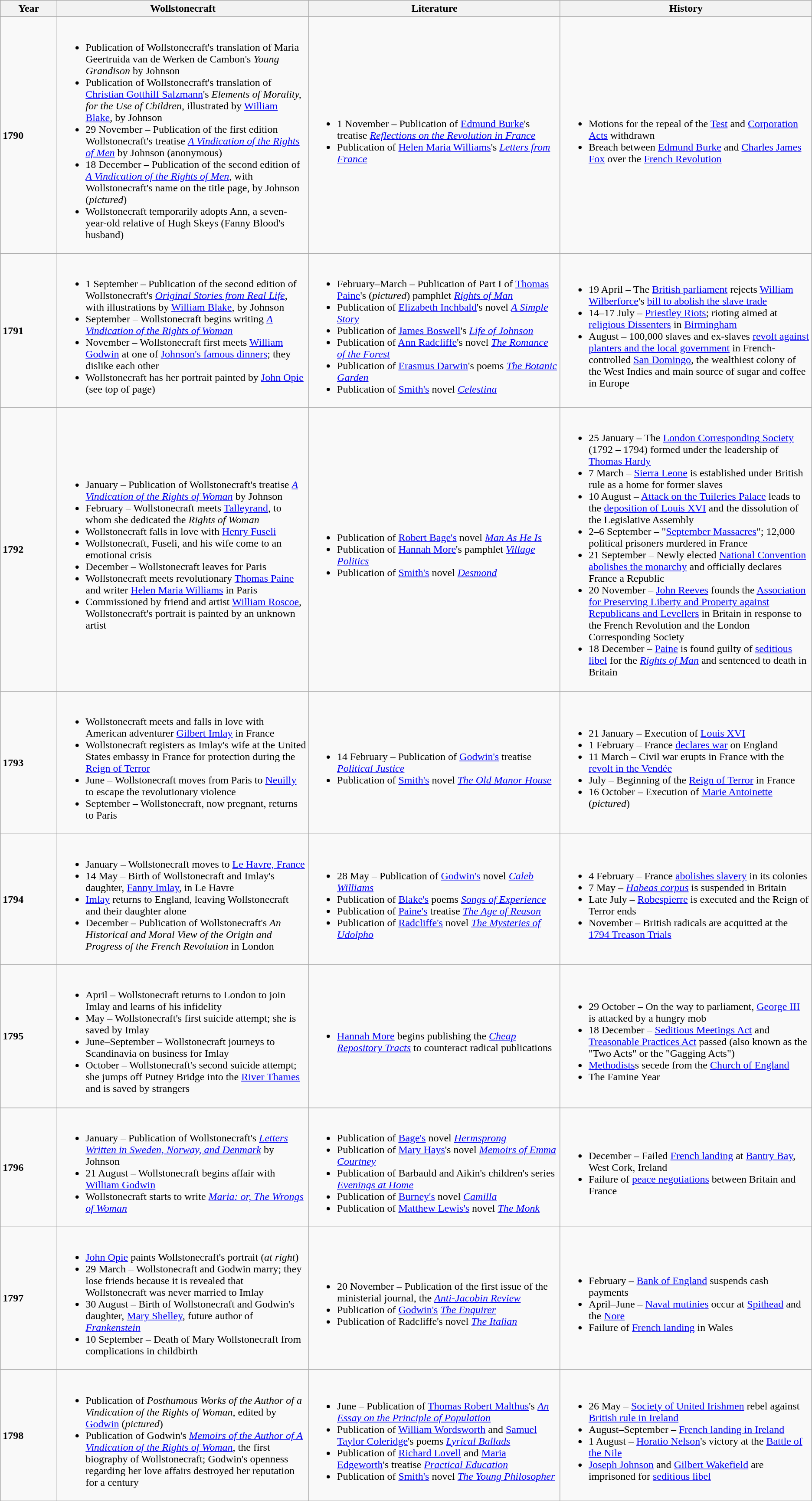<table class="wikitable">
<tr>
<th>Year</th>
<th width=31%>Wollstonecraft</th>
<th width=31%>Literature</th>
<th width=31%>History</th>
</tr>
<tr>
<td><strong>1790</strong></td>
<td><br><ul><li>Publication of Wollstonecraft's translation of Maria Geertruida van de Werken de Cambon's <em>Young Grandison</em> by Johnson</li><li>Publication of Wollstonecraft's translation of <a href='#'>Christian Gotthilf Salzmann</a>'s <em>Elements of Morality, for the Use of Children</em>, illustrated by <a href='#'>William Blake</a>, by Johnson</li><li>29 November – Publication of the first edition Wollstonecraft's treatise <em><a href='#'>A Vindication of the Rights of Men</a></em> by Johnson (anonymous)</li><li>18 December – Publication of the second edition of <em><a href='#'>A Vindication of the Rights of Men</a></em>, with Wollstonecraft's name on the title page, by Johnson (<em>pictured</em>)</li><li>Wollstonecraft temporarily adopts Ann, a seven-year-old relative of Hugh Skeys (Fanny Blood's husband)</li></ul></td>
<td><br><ul><li>1 November – Publication of <a href='#'>Edmund Burke</a>'s treatise <em><a href='#'>Reflections on the Revolution in France</a></em></li><li>Publication of <a href='#'>Helen Maria Williams</a>'s <em><a href='#'>Letters from France</a></em></li></ul></td>
<td><br><ul><li>Motions for the repeal of the <a href='#'>Test</a> and <a href='#'>Corporation Acts</a> withdrawn</li><li>Breach between <a href='#'>Edmund Burke</a> and <a href='#'>Charles James Fox</a> over the <a href='#'>French Revolution</a></li></ul></td>
</tr>
<tr>
<td><strong>1791</strong></td>
<td><br><ul><li>1 September – Publication of the second edition of Wollstonecraft's <em><a href='#'>Original Stories from Real Life</a></em>, with illustrations by <a href='#'>William Blake</a>, by Johnson<br></li><li>September – Wollstonecraft begins writing <em><a href='#'>A Vindication of the Rights of Woman</a></em></li><li>November – Wollstonecraft first meets <a href='#'>William Godwin</a> at one of <a href='#'>Johnson's famous dinners</a>; they dislike each other</li><li>Wollstonecraft has her portrait painted by <a href='#'>John Opie</a> (see top of page)</li></ul></td>
<td><br><ul><li>February–March – Publication of Part I of <a href='#'>Thomas Paine</a>'s (<em>pictured</em>) pamphlet <em><a href='#'>Rights of Man</a></em></li><li>Publication of <a href='#'>Elizabeth Inchbald</a>'s novel <em><a href='#'>A Simple Story</a></em></li><li>Publication of <a href='#'>James Boswell</a>'s <em><a href='#'>Life of Johnson</a></em></li><li>Publication of <a href='#'>Ann Radcliffe</a>'s novel <em><a href='#'>The Romance of the Forest</a></em></li><li>Publication of <a href='#'>Erasmus Darwin</a>'s poems <em><a href='#'>The Botanic Garden</a></em></li><li>Publication of <a href='#'>Smith's</a> novel <em><a href='#'>Celestina</a></em></li></ul></td>
<td><br><ul><li>19 April – The <a href='#'>British parliament</a> rejects <a href='#'>William Wilberforce</a>'s <a href='#'>bill to abolish the slave trade</a></li><li>14–17 July – <a href='#'>Priestley Riots</a>; rioting aimed at <a href='#'>religious Dissenters</a> in <a href='#'>Birmingham</a></li><li>August – 100,000 slaves and ex-slaves <a href='#'>revolt against planters and the local government</a> in French-controlled <a href='#'>San Domingo</a>, the wealthiest colony of the West Indies and main source of sugar and coffee in Europe</li></ul></td>
</tr>
<tr>
<td><strong>1792</strong></td>
<td><br><ul><li>January – Publication of Wollstonecraft's treatise <em><a href='#'>A Vindication of the Rights of Woman</a></em> by Johnson</li><li>February – Wollstonecraft meets <a href='#'>Talleyrand</a>, to whom she dedicated the <em>Rights of Woman</em></li><li>Wollstonecraft falls in love with <a href='#'>Henry Fuseli</a></li><li>Wollstonecraft, Fuseli, and his wife come to an emotional crisis</li><li>December – Wollstonecraft leaves for Paris</li><li>Wollstonecraft meets revolutionary <a href='#'>Thomas Paine</a> and writer <a href='#'>Helen Maria Williams</a> in Paris</li><li>Commissioned by friend and artist <a href='#'>William Roscoe</a>, Wollstonecraft's portrait is painted by an unknown artist</li></ul></td>
<td><br><ul><li>Publication of <a href='#'>Robert Bage's</a> novel <em><a href='#'>Man As He Is</a></em></li><li>Publication of <a href='#'>Hannah More</a>'s pamphlet <em><a href='#'>Village Politics</a></em></li><li>Publication of <a href='#'>Smith's</a> novel <em><a href='#'>Desmond</a></em></li></ul></td>
<td><br><ul><li>25 January – The <a href='#'>London Corresponding Society</a> (1792 – 1794) formed under the leadership of <a href='#'>Thomas Hardy</a></li><li>7 March – <a href='#'>Sierra Leone</a> is established under British rule as a home for former slaves</li><li>10 August – <a href='#'>Attack on the Tuileries Palace</a> leads to the <a href='#'>deposition of Louis XVI</a> and the dissolution of the Legislative Assembly</li><li>2–6 September – "<a href='#'>September Massacres</a>"; 12,000 political prisoners murdered in France</li><li>21 September – Newly elected <a href='#'>National Convention abolishes the monarchy</a> and officially declares France a Republic</li><li>20 November – <a href='#'>John Reeves</a> founds the <a href='#'>Association for Preserving Liberty and Property against Republicans and Levellers</a> in Britain in response to the French Revolution and the London Corresponding Society</li><li>18 December – <a href='#'>Paine</a> is found guilty of <a href='#'>seditious libel</a> for the <em><a href='#'>Rights of Man</a></em> and sentenced to death in Britain</li></ul></td>
</tr>
<tr>
<td><strong>1793</strong></td>
<td><br><ul><li>Wollstonecraft meets and falls in love with American adventurer <a href='#'>Gilbert Imlay</a> in France</li><li>Wollstonecraft registers as Imlay's wife at the United States embassy in France for protection during the <a href='#'>Reign of Terror</a></li><li>June – Wollstonecraft moves from Paris to <a href='#'>Neuilly</a> to escape the revolutionary violence</li><li>September – Wollstonecraft, now pregnant, returns to Paris</li></ul></td>
<td><br><ul><li>14 February – Publication of <a href='#'>Godwin's</a> treatise <em><a href='#'>Political Justice</a></em></li><li>Publication of <a href='#'>Smith's</a> novel <em><a href='#'>The Old Manor House</a></em></li></ul></td>
<td><br><ul><li>21 January – Execution of <a href='#'>Louis XVI</a></li><li>1 February – France <a href='#'>declares war</a> on England</li><li>11 March – Civil war erupts in France with the <a href='#'>revolt in the Vendée</a></li><li>July – Beginning of the <a href='#'>Reign of Terror</a> in France</li><li>16 October – Execution of <a href='#'>Marie Antoinette</a> (<em>pictured</em>)</li></ul></td>
</tr>
<tr>
<td><strong>1794</strong></td>
<td><br><ul><li>January – Wollstonecraft moves to <a href='#'>Le Havre, France</a></li><li>14 May – Birth of Wollstonecraft and Imlay's daughter, <a href='#'>Fanny Imlay</a>, in Le Havre</li><li><a href='#'>Imlay</a> returns to England, leaving Wollstonecraft and their daughter alone</li><li>December – Publication of Wollstonecraft's <em>An Historical and Moral View of the Origin and Progress of the French Revolution</em> in London</li></ul></td>
<td><br><ul><li>28 May – Publication of <a href='#'>Godwin's</a> novel <em><a href='#'>Caleb Williams</a></em></li><li>Publication of <a href='#'>Blake's</a> poems <em><a href='#'>Songs of Experience</a></em></li><li>Publication of <a href='#'>Paine's</a> treatise <em><a href='#'>The Age of Reason</a></em></li><li>Publication of <a href='#'>Radcliffe's</a> novel <em><a href='#'>The Mysteries of Udolpho</a></em></li></ul></td>
<td><br><ul><li>4 February – France <a href='#'>abolishes slavery</a> in its colonies</li><li>7 May – <em><a href='#'>Habeas corpus</a></em> is suspended in Britain</li><li>Late July – <a href='#'>Robespierre</a> is executed and the Reign of Terror ends</li><li>November – British radicals are acquitted at the <a href='#'>1794 Treason Trials</a></li></ul></td>
</tr>
<tr>
<td><strong>1795</strong></td>
<td><br><ul><li>April – Wollstonecraft returns to London to join Imlay and learns of his infidelity</li><li>May – Wollstonecraft's first suicide attempt; she is saved by Imlay</li><li>June–September – Wollstonecraft journeys to Scandinavia on business for Imlay</li><li>October – Wollstonecraft's second suicide attempt; she jumps off Putney Bridge into the <a href='#'>River Thames</a> and is saved by strangers</li></ul></td>
<td><br><ul><li><a href='#'>Hannah More</a> begins publishing the <em><a href='#'>Cheap Repository Tracts</a></em> to counteract radical publications</li></ul></td>
<td><br><ul><li>29 October – On the way to parliament, <a href='#'>George III</a> is attacked by a hungry mob</li><li>18 December – <a href='#'>Seditious Meetings Act</a> and <a href='#'>Treasonable Practices Act</a> passed (also known as the "Two Acts" or the "Gagging Acts")</li><li><a href='#'>Methodists</a>s secede from the <a href='#'>Church of England</a></li><li>The Famine Year</li></ul></td>
</tr>
<tr>
<td><strong>1796</strong></td>
<td><br><ul><li>January – Publication of Wollstonecraft's <em><a href='#'>Letters Written in Sweden, Norway, and Denmark</a></em> by Johnson</li><li>21 August – Wollstonecraft begins affair with <a href='#'>William Godwin</a></li><li>Wollstonecraft starts to write <em><a href='#'>Maria: or, The Wrongs of Woman</a></em></li></ul></td>
<td><br><ul><li>Publication of <a href='#'>Bage's</a> novel <em><a href='#'>Hermsprong</a></em></li><li>Publication of <a href='#'>Mary Hays</a>'s novel <em><a href='#'>Memoirs of Emma Courtney</a></em></li><li>Publication of Barbauld and Aikin's children's series <em><a href='#'>Evenings at Home</a></em></li><li>Publication of <a href='#'>Burney's</a> novel <em><a href='#'>Camilla</a></em></li><li>Publication of <a href='#'>Matthew Lewis's</a> novel <em><a href='#'>The Monk</a></em></li></ul></td>
<td><br><ul><li>December – Failed <a href='#'>French landing</a> at <a href='#'>Bantry Bay</a>, West Cork, Ireland</li><li>Failure of <a href='#'>peace negotiations</a> between Britain and France</li></ul></td>
</tr>
<tr>
<td><strong>1797</strong></td>
<td><br><ul><li><a href='#'>John Opie</a> paints Wollstonecraft's portrait (<em>at right</em>)</li><li>29 March – Wollstonecraft and Godwin marry; they lose friends because it is revealed that Wollstonecraft was never married to Imlay</li><li>30 August – Birth of Wollstonecraft and Godwin's daughter, <a href='#'>Mary Shelley</a>, future author of <em><a href='#'>Frankenstein</a></em></li><li>10 September – Death of Mary Wollstonecraft from complications in childbirth</li></ul></td>
<td><br><ul><li>20 November – Publication of the first issue of the ministerial journal, the <em><a href='#'>Anti-Jacobin Review</a></em></li><li>Publication of <a href='#'>Godwin's</a> <em><a href='#'>The Enquirer</a></em></li><li>Publication of Radcliffe's novel <em><a href='#'>The Italian</a></em></li></ul></td>
<td><br><ul><li>February – <a href='#'>Bank of England</a> suspends cash payments</li><li>April–June – <a href='#'>Naval mutinies</a> occur at <a href='#'>Spithead</a> and the <a href='#'>Nore</a></li><li>Failure of <a href='#'>French landing</a> in Wales</li></ul></td>
</tr>
<tr>
<td><strong>1798</strong></td>
<td><br><ul><li>Publication of <em>Posthumous Works of the Author of a Vindication of the Rights of Woman</em>, edited by <a href='#'>Godwin</a> (<em>pictured</em>)</li><li>Publication of Godwin's <em><a href='#'>Memoirs of the Author of A Vindication of the Rights of Woman</a></em>, the first biography of Wollstonecraft; Godwin's openness regarding her love affairs destroyed her reputation for a century</li></ul></td>
<td><br><ul><li>June – Publication of <a href='#'>Thomas Robert Malthus</a>'s <em><a href='#'>An Essay on the Principle of Population</a></em></li><li>Publication of <a href='#'>William Wordsworth</a> and <a href='#'>Samuel Taylor Coleridge</a>'s poems <em><a href='#'>Lyrical Ballads</a></em></li><li>Publication of <a href='#'>Richard Lovell</a> and <a href='#'>Maria Edgeworth</a>'s treatise <em><a href='#'>Practical Education</a></em></li><li>Publication of <a href='#'>Smith's</a> novel <em><a href='#'>The Young Philosopher</a></em></li></ul></td>
<td><br><ul><li>26 May – <a href='#'>Society of United Irishmen</a> rebel against <a href='#'>British rule in Ireland</a></li><li>August–September – <a href='#'>French landing in Ireland</a></li><li>1 August – <a href='#'>Horatio Nelson</a>'s victory at the <a href='#'>Battle of the Nile</a></li><li><a href='#'>Joseph Johnson</a> and <a href='#'>Gilbert Wakefield</a> are imprisoned for <a href='#'>seditious libel</a></li></ul></td>
</tr>
</table>
